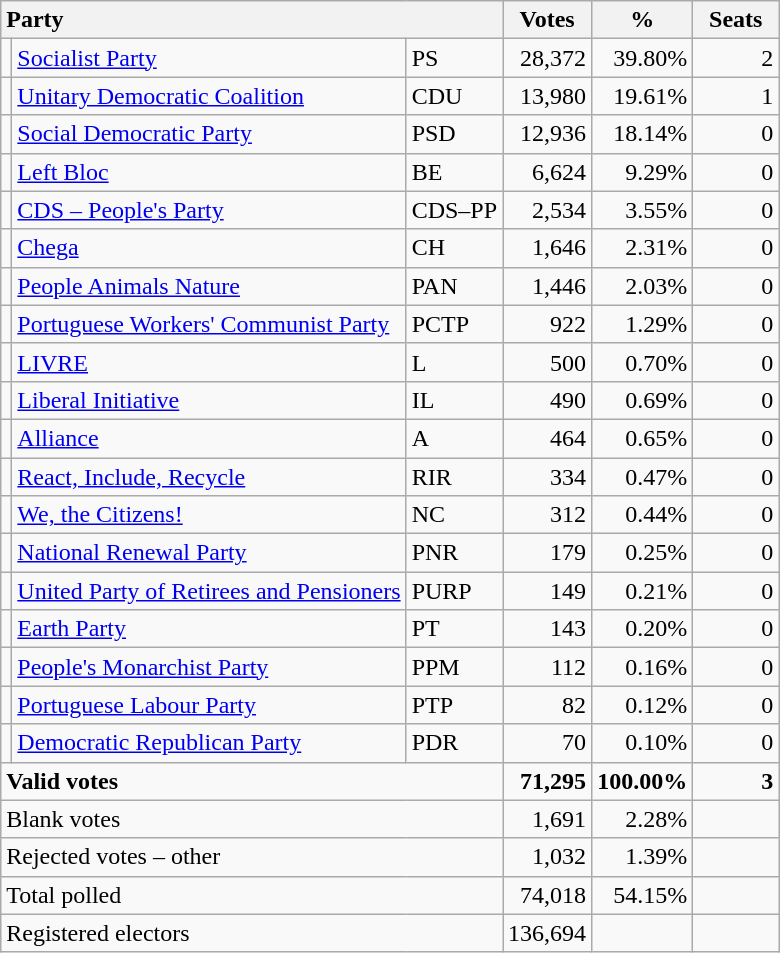<table class="wikitable" border="1" style="text-align:right;">
<tr>
<th style="text-align:left;" colspan=3>Party</th>
<th align=center width="50">Votes</th>
<th align=center width="50">%</th>
<th align=center width="50">Seats</th>
</tr>
<tr>
<td></td>
<td align=left><a href='#'>Socialist Party</a></td>
<td align=left>PS</td>
<td>28,372</td>
<td>39.80%</td>
<td>2</td>
</tr>
<tr>
<td></td>
<td align=left style="white-space: nowrap;"><a href='#'>Unitary Democratic Coalition</a></td>
<td align=left>CDU</td>
<td>13,980</td>
<td>19.61%</td>
<td>1</td>
</tr>
<tr>
<td></td>
<td align=left><a href='#'>Social Democratic Party</a></td>
<td align=left>PSD</td>
<td>12,936</td>
<td>18.14%</td>
<td>0</td>
</tr>
<tr>
<td></td>
<td align=left><a href='#'>Left Bloc</a></td>
<td align=left>BE</td>
<td>6,624</td>
<td>9.29%</td>
<td>0</td>
</tr>
<tr>
<td></td>
<td align=left><a href='#'>CDS – People's Party</a></td>
<td align=left style="white-space: nowrap;">CDS–PP</td>
<td>2,534</td>
<td>3.55%</td>
<td>0</td>
</tr>
<tr>
<td></td>
<td align=left><a href='#'>Chega</a></td>
<td align=left>CH</td>
<td>1,646</td>
<td>2.31%</td>
<td>0</td>
</tr>
<tr>
<td></td>
<td align=left><a href='#'>People Animals Nature</a></td>
<td align=left>PAN</td>
<td>1,446</td>
<td>2.03%</td>
<td>0</td>
</tr>
<tr>
<td></td>
<td align=left><a href='#'>Portuguese Workers' Communist Party</a></td>
<td align=left>PCTP</td>
<td>922</td>
<td>1.29%</td>
<td>0</td>
</tr>
<tr>
<td></td>
<td align=left><a href='#'>LIVRE</a></td>
<td align=left>L</td>
<td>500</td>
<td>0.70%</td>
<td>0</td>
</tr>
<tr>
<td></td>
<td align=left><a href='#'>Liberal Initiative</a></td>
<td align=left>IL</td>
<td>490</td>
<td>0.69%</td>
<td>0</td>
</tr>
<tr>
<td></td>
<td align=left><a href='#'>Alliance</a></td>
<td align=left>A</td>
<td>464</td>
<td>0.65%</td>
<td>0</td>
</tr>
<tr>
<td></td>
<td align=left><a href='#'>React, Include, Recycle</a></td>
<td align=left>RIR</td>
<td>334</td>
<td>0.47%</td>
<td>0</td>
</tr>
<tr>
<td></td>
<td align=left><a href='#'>We, the Citizens!</a></td>
<td align=left>NC</td>
<td>312</td>
<td>0.44%</td>
<td>0</td>
</tr>
<tr>
<td></td>
<td align=left><a href='#'>National Renewal Party</a></td>
<td align=left>PNR</td>
<td>179</td>
<td>0.25%</td>
<td>0</td>
</tr>
<tr>
<td></td>
<td align=left><a href='#'>United Party of Retirees and Pensioners</a></td>
<td align=left>PURP</td>
<td>149</td>
<td>0.21%</td>
<td>0</td>
</tr>
<tr>
<td></td>
<td align=left><a href='#'>Earth Party</a></td>
<td align=left>PT</td>
<td>143</td>
<td>0.20%</td>
<td>0</td>
</tr>
<tr>
<td></td>
<td align=left><a href='#'>People's Monarchist Party</a></td>
<td align=left>PPM</td>
<td>112</td>
<td>0.16%</td>
<td>0</td>
</tr>
<tr>
<td></td>
<td align=left><a href='#'>Portuguese Labour Party</a></td>
<td align=left>PTP</td>
<td>82</td>
<td>0.12%</td>
<td>0</td>
</tr>
<tr>
<td></td>
<td align=left><a href='#'>Democratic Republican Party</a></td>
<td align=left>PDR</td>
<td>70</td>
<td>0.10%</td>
<td>0</td>
</tr>
<tr style="font-weight:bold">
<td align=left colspan=3>Valid votes</td>
<td>71,295</td>
<td>100.00%</td>
<td>3</td>
</tr>
<tr>
<td align=left colspan=3>Blank votes</td>
<td>1,691</td>
<td>2.28%</td>
<td></td>
</tr>
<tr>
<td align=left colspan=3>Rejected votes – other</td>
<td>1,032</td>
<td>1.39%</td>
<td></td>
</tr>
<tr>
<td align=left colspan=3>Total polled</td>
<td>74,018</td>
<td>54.15%</td>
<td></td>
</tr>
<tr>
<td align=left colspan=3>Registered electors</td>
<td>136,694</td>
<td></td>
<td></td>
</tr>
</table>
